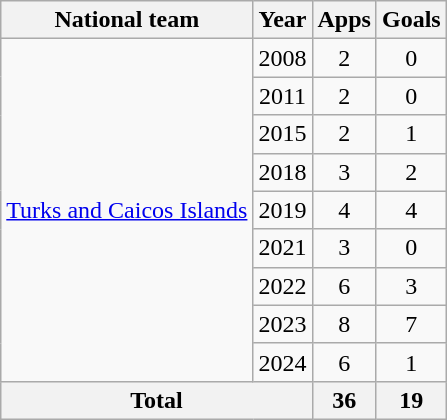<table class=wikitable style="text-align: center">
<tr>
<th>National team</th>
<th>Year</th>
<th>Apps</th>
<th>Goals</th>
</tr>
<tr>
<td rowspan="9"><a href='#'>Turks and Caicos Islands</a></td>
<td>2008</td>
<td>2</td>
<td>0</td>
</tr>
<tr>
<td>2011</td>
<td>2</td>
<td>0</td>
</tr>
<tr>
<td>2015</td>
<td>2</td>
<td>1</td>
</tr>
<tr>
<td>2018</td>
<td>3</td>
<td>2</td>
</tr>
<tr>
<td>2019</td>
<td>4</td>
<td>4</td>
</tr>
<tr>
<td>2021</td>
<td>3</td>
<td>0</td>
</tr>
<tr>
<td>2022</td>
<td>6</td>
<td>3</td>
</tr>
<tr>
<td>2023</td>
<td>8</td>
<td>7</td>
</tr>
<tr>
<td>2024</td>
<td>6</td>
<td>1</td>
</tr>
<tr>
<th colspan="2">Total</th>
<th>36</th>
<th>19</th>
</tr>
</table>
